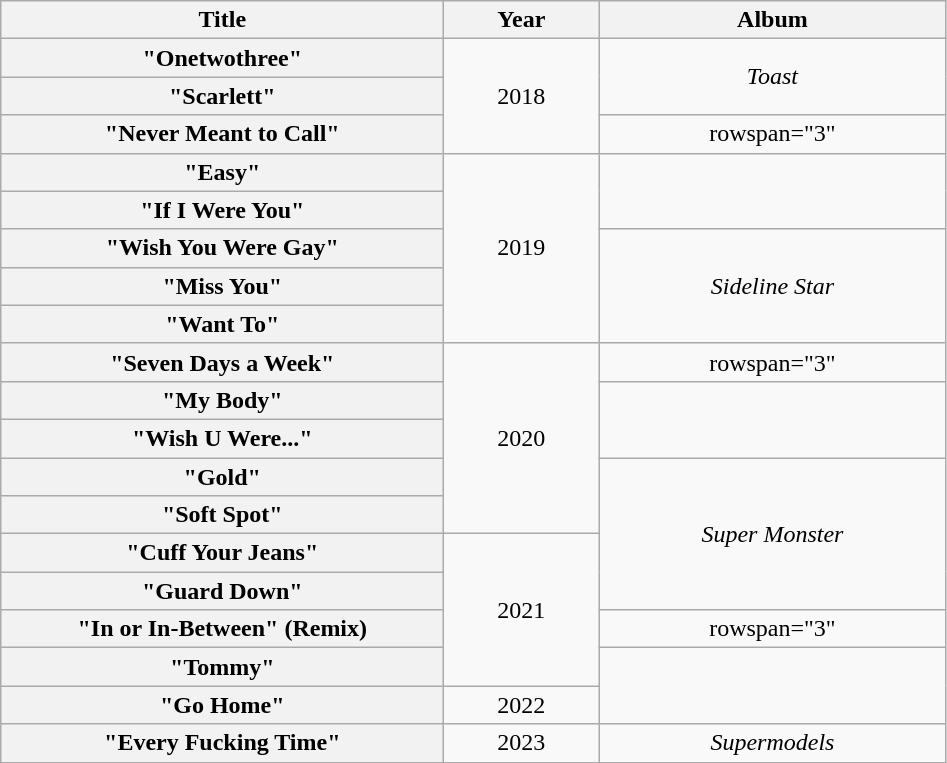<table class="wikitable plainrowheaders" style="text-align:center">
<tr>
<th scope="col" style="width:18em;">Title</th>
<th scope="col" style="width:6em;">Year</th>
<th scope="col" style="width:14em;">Album</th>
</tr>
<tr>
<th scope="row">"Onetwothree"</th>
<td rowspan="3">2018</td>
<td rowspan="2"><em>Toast</em></td>
</tr>
<tr>
<th scope="row">"Scarlett"</th>
</tr>
<tr>
<th scope="row">"Never Meant to Call"</th>
<td>rowspan="3" </td>
</tr>
<tr>
<th scope="row">"Easy"</th>
<td rowspan="5">2019</td>
</tr>
<tr>
<th scope="row">"If I Were You"</th>
</tr>
<tr>
<th scope="row">"Wish You Were Gay"</th>
<td rowspan="3"><em>Sideline Star</em></td>
</tr>
<tr>
<th scope="row">"Miss You"</th>
</tr>
<tr>
<th scope="row">"Want To"</th>
</tr>
<tr>
<th scope="row">"Seven Days a Week" </th>
<td rowspan="5">2020</td>
<td>rowspan="3" </td>
</tr>
<tr>
<th scope="row">"My Body" </th>
</tr>
<tr>
<th scope="row">"Wish U Were..."</th>
</tr>
<tr>
<th scope="row">"Gold"</th>
<td rowspan="4"><em>Super Monster</em></td>
</tr>
<tr>
<th scope="row">"Soft Spot"</th>
</tr>
<tr>
<th scope="row">"Cuff Your Jeans"</th>
<td rowspan="4">2021</td>
</tr>
<tr>
<th scope="row">"Guard Down"</th>
</tr>
<tr>
<th scope="row">"In or In-Between" (Remix)<br></th>
<td>rowspan="3" </td>
</tr>
<tr>
<th scope="row">"Tommy"</th>
</tr>
<tr>
<th scope="row">"Go Home"</th>
<td>2022</td>
</tr>
<tr>
<th scope="row">"Every Fucking Time"</th>
<td>2023</td>
<td><em>Supermodels</em></td>
</tr>
</table>
